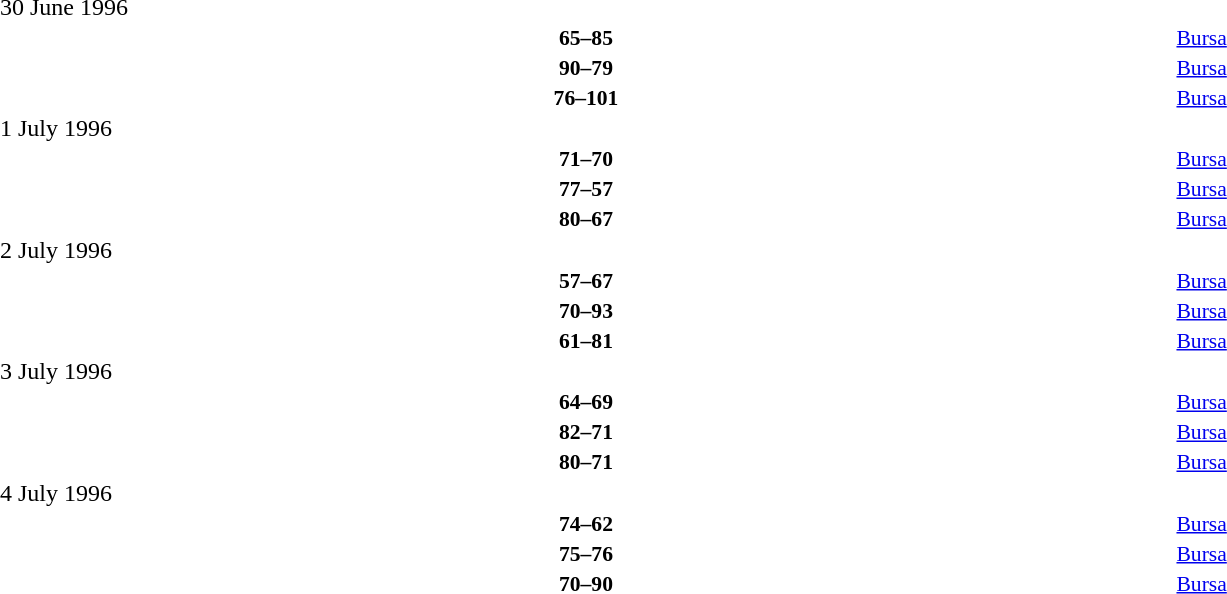<table style="width:100%;" cellspacing="1">
<tr>
<th width=25%></th>
<th width=3%></th>
<th width=6%></th>
<th width=3%></th>
<th width=25%></th>
</tr>
<tr>
<td>30 June 1996</td>
</tr>
<tr style=font-size:90%>
<td align=right><strong></strong></td>
<td></td>
<td align=center><strong>65–85</strong></td>
<td></td>
<td><strong></strong></td>
<td><a href='#'>Bursa</a></td>
</tr>
<tr style=font-size:90%>
<td align=right><strong></strong></td>
<td></td>
<td align=center><strong>90–79</strong></td>
<td></td>
<td><strong></strong></td>
<td><a href='#'>Bursa</a></td>
</tr>
<tr style=font-size:90%>
<td align=right><strong></strong></td>
<td></td>
<td align=center><strong>76–101</strong></td>
<td></td>
<td><strong></strong></td>
<td><a href='#'>Bursa</a></td>
</tr>
<tr>
<td>1 July 1996</td>
</tr>
<tr style=font-size:90%>
<td align=right><strong></strong></td>
<td></td>
<td align=center><strong>71–70</strong></td>
<td></td>
<td><strong></strong></td>
<td><a href='#'>Bursa</a></td>
</tr>
<tr style=font-size:90%>
<td align=right><strong></strong></td>
<td></td>
<td align=center><strong>77–57</strong></td>
<td></td>
<td><strong></strong></td>
<td><a href='#'>Bursa</a></td>
</tr>
<tr style=font-size:90%>
<td align=right><strong></strong></td>
<td></td>
<td align=center><strong>80–67</strong></td>
<td></td>
<td><strong></strong></td>
<td><a href='#'>Bursa</a></td>
</tr>
<tr>
<td>2 July 1996</td>
</tr>
<tr style=font-size:90%>
<td align=right><strong></strong></td>
<td></td>
<td align=center><strong>57–67</strong></td>
<td></td>
<td><strong></strong></td>
<td><a href='#'>Bursa</a></td>
</tr>
<tr style=font-size:90%>
<td align=right><strong></strong></td>
<td></td>
<td align=center><strong>70–93</strong></td>
<td></td>
<td><strong></strong></td>
<td><a href='#'>Bursa</a></td>
</tr>
<tr style=font-size:90%>
<td align=right><strong></strong></td>
<td></td>
<td align=center><strong>61–81</strong></td>
<td></td>
<td><strong></strong></td>
<td><a href='#'>Bursa</a></td>
</tr>
<tr>
<td>3 July 1996</td>
</tr>
<tr style=font-size:90%>
<td align=right><strong></strong></td>
<td></td>
<td align=center><strong>64–69</strong></td>
<td></td>
<td><strong></strong></td>
<td><a href='#'>Bursa</a></td>
</tr>
<tr style=font-size:90%>
<td align=right><strong></strong></td>
<td></td>
<td align=center><strong>82–71</strong></td>
<td></td>
<td><strong></strong></td>
<td><a href='#'>Bursa</a></td>
</tr>
<tr style=font-size:90%>
<td align=right><strong></strong></td>
<td></td>
<td align=center><strong>80–71</strong></td>
<td></td>
<td><strong></strong></td>
<td><a href='#'>Bursa</a></td>
</tr>
<tr>
<td>4 July 1996</td>
</tr>
<tr style=font-size:90%>
<td align=right><strong></strong></td>
<td></td>
<td align=center><strong>74–62</strong></td>
<td></td>
<td><strong></strong></td>
<td><a href='#'>Bursa</a></td>
</tr>
<tr style=font-size:90%>
<td align=right><strong></strong></td>
<td></td>
<td align=center><strong>75–76</strong></td>
<td></td>
<td><strong></strong></td>
<td><a href='#'>Bursa</a></td>
</tr>
<tr style=font-size:90%>
<td align=right><strong></strong></td>
<td></td>
<td align=center><strong>70–90</strong></td>
<td></td>
<td><strong></strong></td>
<td><a href='#'>Bursa</a></td>
</tr>
</table>
